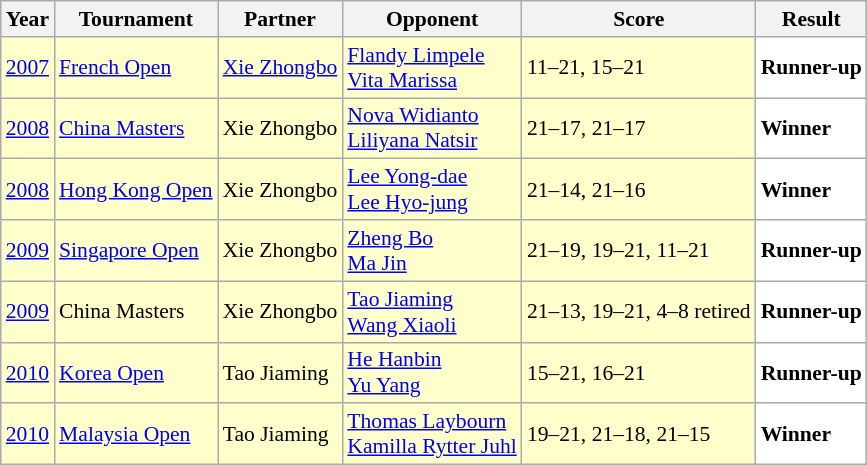<table class="sortable wikitable" style="font-size: 90%;">
<tr>
<th>Year</th>
<th>Tournament</th>
<th>Partner</th>
<th>Opponent</th>
<th>Score</th>
<th>Result</th>
</tr>
<tr style="background:#FFFFCC">
<td align="center"><a href='#'>2007</a></td>
<td align="left"><a href='#'>French Open</a></td>
<td align="left"> <a href='#'>Xie Zhongbo</a></td>
<td align="left"> <a href='#'>Flandy Limpele</a><br> <a href='#'>Vita Marissa</a></td>
<td align="left">11–21, 15–21</td>
<td style="text-align:left; background:white"> <strong>Runner-up</strong></td>
</tr>
<tr style="background:#FFFFCC">
<td align="center"><a href='#'>2008</a></td>
<td align="left"><a href='#'>China Masters</a></td>
<td align="left"> Xie Zhongbo</td>
<td align="left"> <a href='#'>Nova Widianto</a><br> <a href='#'>Liliyana Natsir</a></td>
<td align="left">21–17, 21–17</td>
<td style="text-align:left; background:white"> <strong>Winner</strong></td>
</tr>
<tr style="background:#FFFFCC">
<td align="center"><a href='#'>2008</a></td>
<td align="left"><a href='#'>Hong Kong Open</a></td>
<td align="left"> Xie Zhongbo</td>
<td align="left"> <a href='#'>Lee Yong-dae</a><br> <a href='#'>Lee Hyo-jung</a></td>
<td align="left">21–14, 21–16</td>
<td style="text-align:left; background:white"> <strong>Winner</strong></td>
</tr>
<tr style="background:#FFFFCC">
<td align="center"><a href='#'>2009</a></td>
<td align="left"><a href='#'>Singapore Open</a></td>
<td align="left"> Xie Zhongbo</td>
<td align="left"> <a href='#'>Zheng Bo</a><br> <a href='#'>Ma Jin</a></td>
<td align="left">21–19, 19–21, 11–21</td>
<td style="text-align:left; background:white"> <strong>Runner-up</strong></td>
</tr>
<tr style="background:#FFFFCC">
<td align="center"><a href='#'>2009</a></td>
<td align="left">China Masters</td>
<td align="left"> Xie Zhongbo</td>
<td align="left"> <a href='#'>Tao Jiaming</a><br> <a href='#'>Wang Xiaoli</a></td>
<td align="left">21–13, 19–21, 4–8 retired</td>
<td style="text-align:left; background:white"> <strong>Runner-up</strong></td>
</tr>
<tr style="background:#FFFFCC">
<td align="center"><a href='#'>2010</a></td>
<td align="left"><a href='#'>Korea Open</a></td>
<td align="left"> Tao Jiaming</td>
<td align="left"> <a href='#'>He Hanbin</a><br> <a href='#'>Yu Yang</a></td>
<td align="left">15–21, 16–21</td>
<td style="text-align:left; background:white"> <strong>Runner-up</strong></td>
</tr>
<tr style="background:#FFFFCC">
<td align="center"><a href='#'>2010</a></td>
<td align="left"><a href='#'>Malaysia Open</a></td>
<td align="left"> Tao Jiaming</td>
<td align="left"> <a href='#'>Thomas Laybourn</a><br> <a href='#'>Kamilla Rytter Juhl</a></td>
<td align="left">19–21, 21–18, 21–15</td>
<td style="text-align:left; background:white"> <strong>Winner</strong></td>
</tr>
</table>
